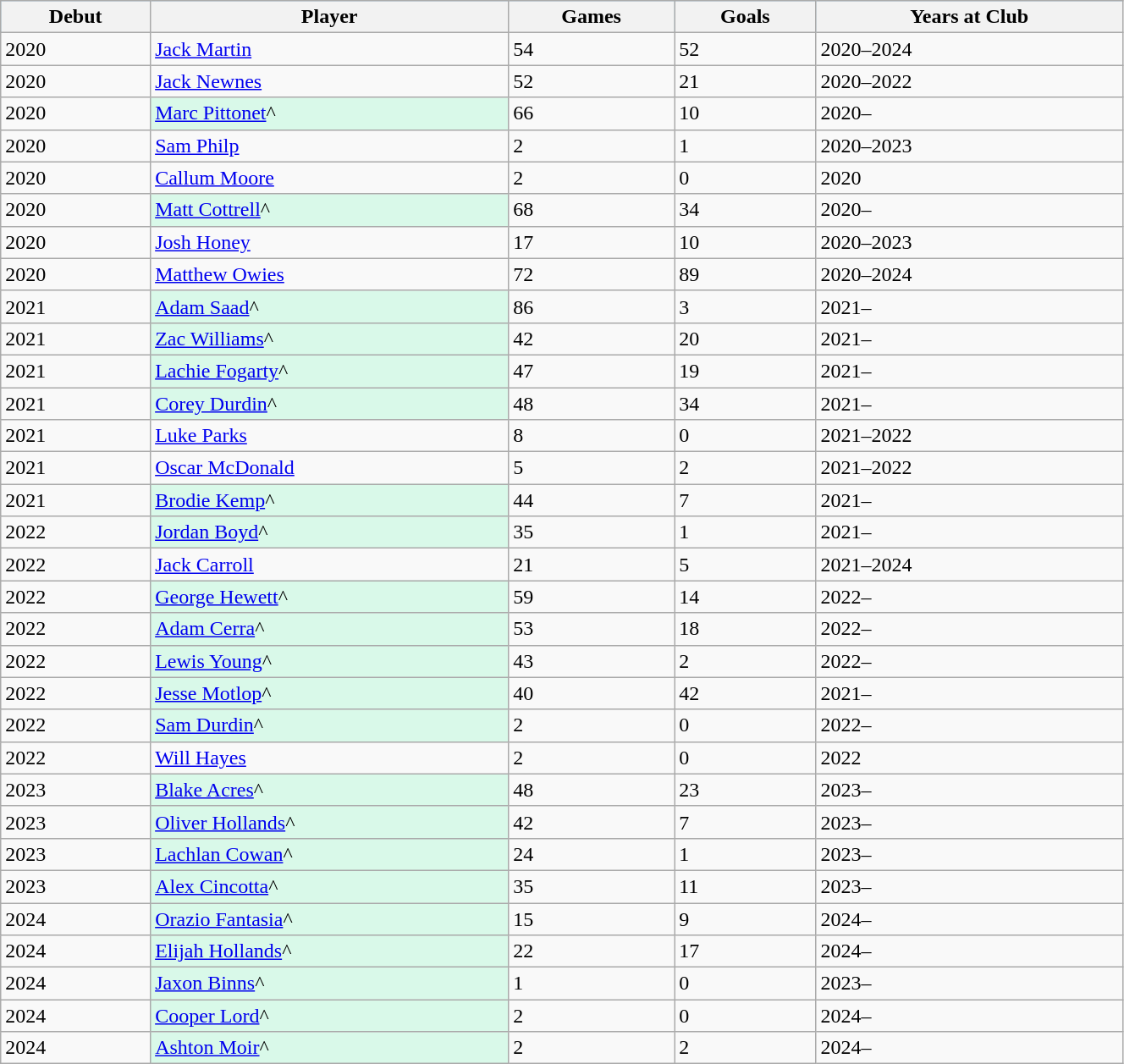<table class="wikitable" style="width:70%;">
<tr style="background:#87cefa;">
<th>Debut</th>
<th>Player</th>
<th>Games</th>
<th>Goals</th>
<th>Years at Club</th>
</tr>
<tr>
<td>2020</td>
<td><a href='#'>Jack Martin</a></td>
<td>54</td>
<td>52</td>
<td>2020–2024</td>
</tr>
<tr>
<td>2020</td>
<td><a href='#'>Jack Newnes</a></td>
<td>52</td>
<td>21</td>
<td>2020–2022</td>
</tr>
<tr>
<td>2020</td>
<td style="background:#d9f9e9"><a href='#'>Marc Pittonet</a>^</td>
<td>66</td>
<td>10</td>
<td>2020–</td>
</tr>
<tr>
<td>2020</td>
<td><a href='#'>Sam Philp</a></td>
<td>2</td>
<td>1</td>
<td>2020–2023</td>
</tr>
<tr>
<td>2020</td>
<td><a href='#'>Callum Moore</a></td>
<td>2</td>
<td>0</td>
<td>2020</td>
</tr>
<tr>
<td>2020</td>
<td style="background:#d9f9e9"><a href='#'>Matt Cottrell</a>^</td>
<td>68</td>
<td>34</td>
<td>2020–</td>
</tr>
<tr>
<td>2020</td>
<td><a href='#'>Josh Honey</a></td>
<td>17</td>
<td>10</td>
<td>2020–2023</td>
</tr>
<tr>
<td>2020</td>
<td><a href='#'>Matthew Owies</a></td>
<td>72</td>
<td>89</td>
<td>2020–2024</td>
</tr>
<tr>
<td>2021</td>
<td style="background:#d9f9e9"><a href='#'>Adam Saad</a>^</td>
<td>86</td>
<td>3</td>
<td>2021–</td>
</tr>
<tr>
<td>2021</td>
<td style="background:#d9f9e9"><a href='#'>Zac Williams</a>^</td>
<td>42</td>
<td>20</td>
<td>2021–</td>
</tr>
<tr>
<td>2021</td>
<td style="background:#d9f9e9"><a href='#'>Lachie Fogarty</a>^</td>
<td>47</td>
<td>19</td>
<td>2021–</td>
</tr>
<tr>
<td>2021</td>
<td style="background:#d9f9e9"><a href='#'>Corey Durdin</a>^</td>
<td>48</td>
<td>34</td>
<td>2021–</td>
</tr>
<tr>
<td>2021</td>
<td><a href='#'>Luke Parks</a></td>
<td>8</td>
<td>0</td>
<td>2021–2022</td>
</tr>
<tr>
<td>2021</td>
<td><a href='#'>Oscar McDonald</a></td>
<td>5</td>
<td>2</td>
<td>2021–2022</td>
</tr>
<tr>
<td>2021</td>
<td style="background:#d9f9e9"><a href='#'>Brodie Kemp</a>^</td>
<td>44</td>
<td>7</td>
<td>2021–</td>
</tr>
<tr>
<td>2022</td>
<td style="background:#d9f9e9"><a href='#'>Jordan Boyd</a>^</td>
<td>35</td>
<td>1</td>
<td>2021–</td>
</tr>
<tr>
<td>2022</td>
<td><a href='#'>Jack Carroll</a></td>
<td>21</td>
<td>5</td>
<td>2021–2024</td>
</tr>
<tr>
<td>2022</td>
<td style="background:#d9f9e9"><a href='#'>George Hewett</a>^</td>
<td>59</td>
<td>14</td>
<td>2022–</td>
</tr>
<tr>
<td>2022</td>
<td style="background:#d9f9e9"><a href='#'>Adam Cerra</a>^</td>
<td>53</td>
<td>18</td>
<td>2022–</td>
</tr>
<tr>
<td>2022</td>
<td style="background:#d9f9e9"><a href='#'>Lewis Young</a>^</td>
<td>43</td>
<td>2</td>
<td>2022–</td>
</tr>
<tr>
<td>2022</td>
<td style="background:#d9f9e9"><a href='#'>Jesse Motlop</a>^</td>
<td>40</td>
<td>42</td>
<td>2021–</td>
</tr>
<tr>
<td>2022</td>
<td style="background:#d9f9e9"><a href='#'>Sam Durdin</a>^</td>
<td>2</td>
<td>0</td>
<td>2022–</td>
</tr>
<tr>
<td>2022</td>
<td><a href='#'>Will Hayes</a></td>
<td>2</td>
<td>0</td>
<td>2022</td>
</tr>
<tr>
<td>2023</td>
<td style="background:#d9f9e9"><a href='#'>Blake Acres</a>^</td>
<td>48</td>
<td>23</td>
<td>2023–</td>
</tr>
<tr>
<td>2023</td>
<td style="background:#d9f9e9"><a href='#'>Oliver Hollands</a>^</td>
<td>42</td>
<td>7</td>
<td>2023–</td>
</tr>
<tr>
<td>2023</td>
<td style="background:#d9f9e9"><a href='#'>Lachlan Cowan</a>^</td>
<td>24</td>
<td>1</td>
<td>2023–</td>
</tr>
<tr>
<td>2023</td>
<td style="background:#d9f9e9"><a href='#'>Alex Cincotta</a>^</td>
<td>35</td>
<td>11</td>
<td>2023–</td>
</tr>
<tr>
<td>2024</td>
<td style="background:#d9f9e9"><a href='#'>Orazio Fantasia</a>^</td>
<td>15</td>
<td>9</td>
<td>2024–</td>
</tr>
<tr>
<td>2024</td>
<td style="background:#d9f9e9"><a href='#'>Elijah Hollands</a>^</td>
<td>22</td>
<td>17</td>
<td>2024–</td>
</tr>
<tr>
<td>2024</td>
<td style="background:#d9f9e9"><a href='#'>Jaxon Binns</a>^</td>
<td>1</td>
<td>0</td>
<td>2023–</td>
</tr>
<tr>
<td>2024</td>
<td style="background:#d9f9e9"><a href='#'>Cooper Lord</a>^</td>
<td>2</td>
<td>0</td>
<td>2024–</td>
</tr>
<tr>
<td>2024</td>
<td style="background:#d9f9e9"><a href='#'>Ashton Moir</a>^</td>
<td>2</td>
<td>2</td>
<td>2024–</td>
</tr>
</table>
